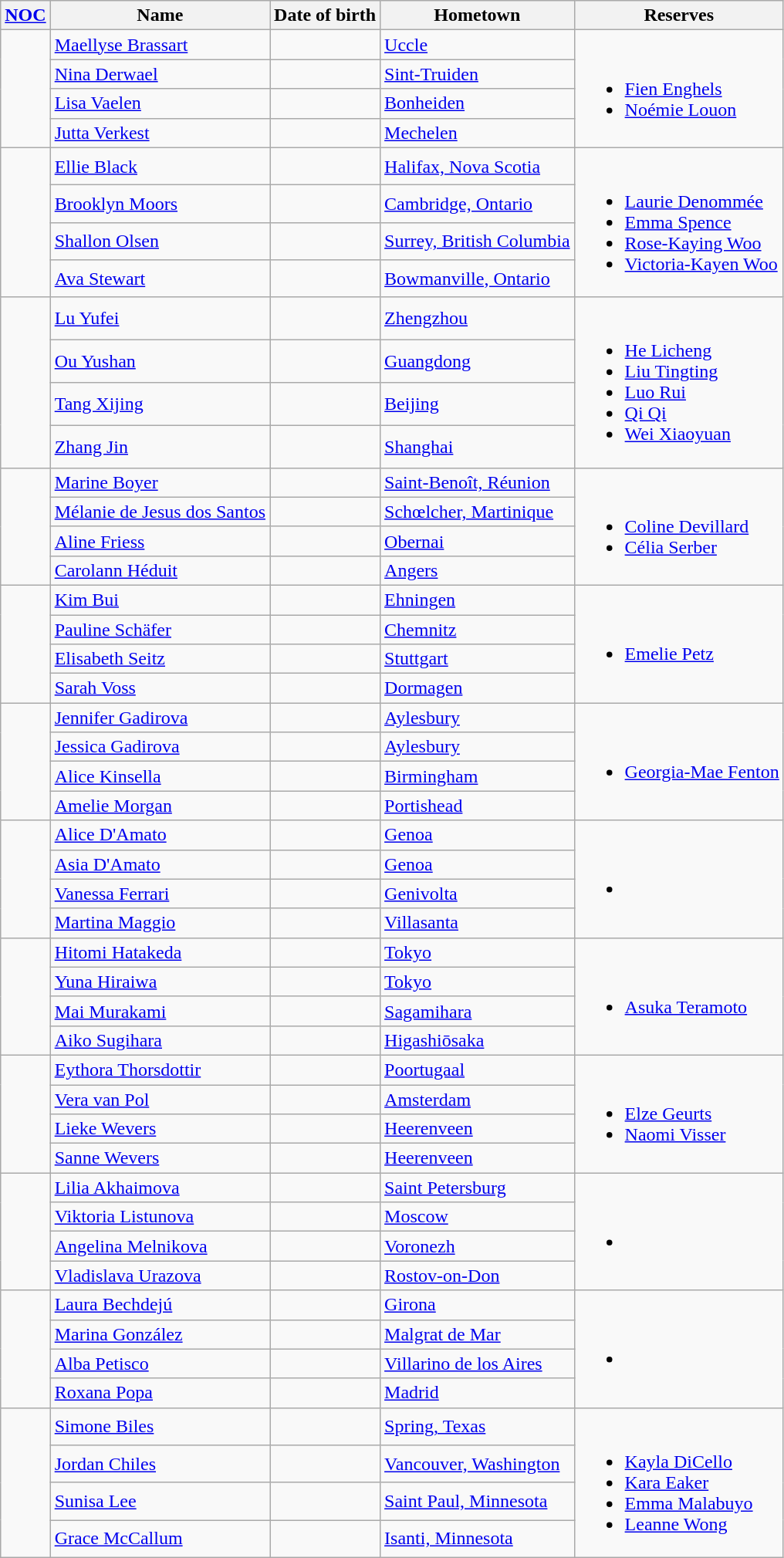<table class="wikitable sortable">
<tr>
<th><a href='#'>NOC</a></th>
<th>Name</th>
<th>Date of birth</th>
<th>Hometown</th>
<th>Reserves</th>
</tr>
<tr>
<td rowspan="4"></td>
<td><a href='#'>Maellyse Brassart</a></td>
<td></td>
<td><a href='#'>Uccle</a></td>
<td rowspan="4"><br><ul><li><a href='#'>Fien Enghels</a></li><li><a href='#'>Noémie Louon</a></li></ul></td>
</tr>
<tr>
<td><a href='#'>Nina Derwael</a></td>
<td></td>
<td><a href='#'>Sint-Truiden</a></td>
</tr>
<tr>
<td><a href='#'>Lisa Vaelen</a></td>
<td></td>
<td><a href='#'>Bonheiden</a></td>
</tr>
<tr>
<td><a href='#'>Jutta Verkest</a></td>
<td></td>
<td><a href='#'>Mechelen</a></td>
</tr>
<tr>
<td rowspan="4"></td>
<td><a href='#'>Ellie Black</a></td>
<td></td>
<td><a href='#'>Halifax, Nova Scotia</a></td>
<td rowspan="4"><br><ul><li><a href='#'>Laurie Denommée</a></li><li><a href='#'>Emma Spence</a></li><li><a href='#'>Rose-Kaying Woo</a></li><li><a href='#'>Victoria-Kayen Woo</a></li></ul></td>
</tr>
<tr>
<td><a href='#'>Brooklyn Moors</a></td>
<td></td>
<td><a href='#'>Cambridge, Ontario</a></td>
</tr>
<tr>
<td><a href='#'>Shallon Olsen</a></td>
<td></td>
<td><a href='#'>Surrey, British Columbia</a></td>
</tr>
<tr>
<td><a href='#'>Ava Stewart</a></td>
<td></td>
<td><a href='#'>Bowmanville, Ontario</a></td>
</tr>
<tr>
<td rowspan="4"></td>
<td><a href='#'>Lu Yufei</a></td>
<td></td>
<td><a href='#'>Zhengzhou</a></td>
<td rowspan="4"><br><ul><li><a href='#'>He Licheng</a></li><li><a href='#'>Liu Tingting</a></li><li><a href='#'>Luo Rui</a></li><li><a href='#'>Qi Qi</a></li><li><a href='#'>Wei Xiaoyuan</a></li></ul></td>
</tr>
<tr>
<td><a href='#'>Ou Yushan</a></td>
<td></td>
<td><a href='#'>Guangdong</a></td>
</tr>
<tr>
<td><a href='#'>Tang Xijing</a></td>
<td></td>
<td><a href='#'>Beijing</a></td>
</tr>
<tr>
<td><a href='#'> Zhang Jin</a></td>
<td></td>
<td><a href='#'>Shanghai</a></td>
</tr>
<tr>
<td rowspan="4"></td>
<td><a href='#'>Marine Boyer</a></td>
<td></td>
<td><a href='#'>Saint-Benoît, Réunion</a></td>
<td rowspan="4"><br><ul><li><a href='#'>Coline Devillard</a></li><li><a href='#'>Célia Serber</a></li></ul></td>
</tr>
<tr>
<td><a href='#'>Mélanie de Jesus dos Santos</a></td>
<td></td>
<td><a href='#'>Schœlcher, Martinique</a></td>
</tr>
<tr>
<td><a href='#'>Aline Friess</a></td>
<td></td>
<td><a href='#'>Obernai</a></td>
</tr>
<tr>
<td><a href='#'>Carolann Héduit</a></td>
<td></td>
<td><a href='#'>Angers</a></td>
</tr>
<tr>
<td rowspan="4"></td>
<td><a href='#'>Kim Bui</a></td>
<td></td>
<td><a href='#'>Ehningen</a></td>
<td rowspan="4"><br><ul><li><a href='#'>Emelie Petz</a></li></ul></td>
</tr>
<tr>
<td><a href='#'>Pauline Schäfer</a></td>
<td></td>
<td><a href='#'>Chemnitz</a></td>
</tr>
<tr>
<td><a href='#'>Elisabeth Seitz</a></td>
<td></td>
<td><a href='#'>Stuttgart</a></td>
</tr>
<tr>
<td><a href='#'>Sarah Voss</a></td>
<td></td>
<td><a href='#'>Dormagen</a></td>
</tr>
<tr>
<td rowspan="4"></td>
<td><a href='#'>Jennifer Gadirova</a></td>
<td></td>
<td><a href='#'>Aylesbury</a></td>
<td rowspan="4"><br><ul><li><a href='#'>Georgia-Mae Fenton</a></li></ul></td>
</tr>
<tr>
<td><a href='#'>Jessica Gadirova</a></td>
<td></td>
<td><a href='#'>Aylesbury</a></td>
</tr>
<tr>
<td><a href='#'>Alice Kinsella</a></td>
<td></td>
<td><a href='#'>Birmingham</a></td>
</tr>
<tr>
<td><a href='#'>Amelie Morgan</a></td>
<td></td>
<td><a href='#'>Portishead</a></td>
</tr>
<tr>
<td rowspan="4"></td>
<td><a href='#'>Alice D'Amato</a></td>
<td></td>
<td><a href='#'>Genoa</a></td>
<td rowspan="4"><br><ul><li></li></ul></td>
</tr>
<tr>
<td><a href='#'>Asia D'Amato</a></td>
<td></td>
<td><a href='#'>Genoa</a></td>
</tr>
<tr>
<td><a href='#'>Vanessa Ferrari</a></td>
<td></td>
<td><a href='#'>Genivolta</a></td>
</tr>
<tr>
<td><a href='#'>Martina Maggio</a></td>
<td></td>
<td><a href='#'>Villasanta</a></td>
</tr>
<tr>
<td rowspan="4"></td>
<td><a href='#'>Hitomi Hatakeda</a></td>
<td></td>
<td><a href='#'>Tokyo</a></td>
<td rowspan="4"><br><ul><li><a href='#'>Asuka Teramoto</a></li></ul></td>
</tr>
<tr>
<td><a href='#'>Yuna Hiraiwa</a></td>
<td></td>
<td><a href='#'>Tokyo</a></td>
</tr>
<tr>
<td><a href='#'>Mai Murakami</a></td>
<td></td>
<td><a href='#'>Sagamihara</a></td>
</tr>
<tr>
<td><a href='#'>Aiko Sugihara</a></td>
<td></td>
<td><a href='#'>Higashiōsaka</a></td>
</tr>
<tr>
<td rowspan="4"></td>
<td><a href='#'>Eythora Thorsdottir</a></td>
<td></td>
<td><a href='#'>Poortugaal</a></td>
<td rowspan="4"><br><ul><li><a href='#'>Elze Geurts</a></li><li><a href='#'>Naomi Visser</a></li></ul></td>
</tr>
<tr>
<td><a href='#'>Vera van Pol</a></td>
<td></td>
<td><a href='#'>Amsterdam</a></td>
</tr>
<tr>
<td><a href='#'>Lieke Wevers</a></td>
<td></td>
<td><a href='#'>Heerenveen</a></td>
</tr>
<tr>
<td><a href='#'>Sanne Wevers</a></td>
<td></td>
<td><a href='#'>Heerenveen</a></td>
</tr>
<tr>
<td rowspan="4"></td>
<td><a href='#'>Lilia Akhaimova</a></td>
<td></td>
<td><a href='#'>Saint Petersburg</a></td>
<td rowspan="4"><br><ul><li></li></ul></td>
</tr>
<tr>
<td><a href='#'>Viktoria Listunova</a></td>
<td></td>
<td><a href='#'>Moscow</a></td>
</tr>
<tr>
<td><a href='#'>Angelina Melnikova</a></td>
<td></td>
<td><a href='#'>Voronezh</a></td>
</tr>
<tr>
<td><a href='#'>Vladislava Urazova</a></td>
<td></td>
<td><a href='#'>Rostov-on-Don</a></td>
</tr>
<tr>
<td rowspan="4"></td>
<td><a href='#'>Laura Bechdejú</a></td>
<td></td>
<td><a href='#'>Girona</a></td>
<td rowspan="4"><br><ul><li></li></ul></td>
</tr>
<tr>
<td><a href='#'>Marina González</a></td>
<td></td>
<td><a href='#'>Malgrat de Mar</a></td>
</tr>
<tr>
<td><a href='#'>Alba Petisco</a></td>
<td></td>
<td><a href='#'>Villarino de los Aires</a></td>
</tr>
<tr>
<td><a href='#'>Roxana Popa</a></td>
<td></td>
<td><a href='#'>Madrid</a></td>
</tr>
<tr>
<td rowspan="4"></td>
<td><a href='#'>Simone Biles</a></td>
<td></td>
<td><a href='#'>Spring, Texas</a></td>
<td rowspan="4"><br><ul><li><a href='#'>Kayla DiCello</a></li><li><a href='#'>Kara Eaker</a></li><li><a href='#'>Emma Malabuyo</a></li><li><a href='#'>Leanne Wong</a></li></ul></td>
</tr>
<tr>
<td><a href='#'>Jordan Chiles</a></td>
<td></td>
<td><a href='#'>Vancouver, Washington</a></td>
</tr>
<tr>
<td><a href='#'>Sunisa Lee</a></td>
<td></td>
<td><a href='#'>Saint Paul, Minnesota</a></td>
</tr>
<tr>
<td><a href='#'>Grace McCallum</a></td>
<td></td>
<td><a href='#'>Isanti, Minnesota</a></td>
</tr>
</table>
